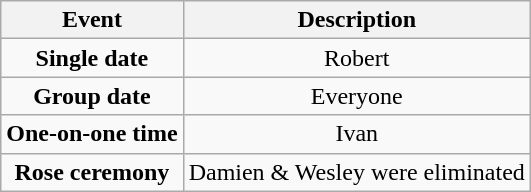<table class="wikitable sortable" style="text-align:center;">
<tr>
<th>Event</th>
<th>Description</th>
</tr>
<tr>
<td><strong>Single date</strong></td>
<td>Robert</td>
</tr>
<tr>
<td><strong>Group date</strong></td>
<td>Everyone</td>
</tr>
<tr>
<td><strong>One-on-one time</strong></td>
<td>Ivan</td>
</tr>
<tr>
<td><strong>Rose ceremony</strong></td>
<td>Damien & Wesley were eliminated</td>
</tr>
</table>
